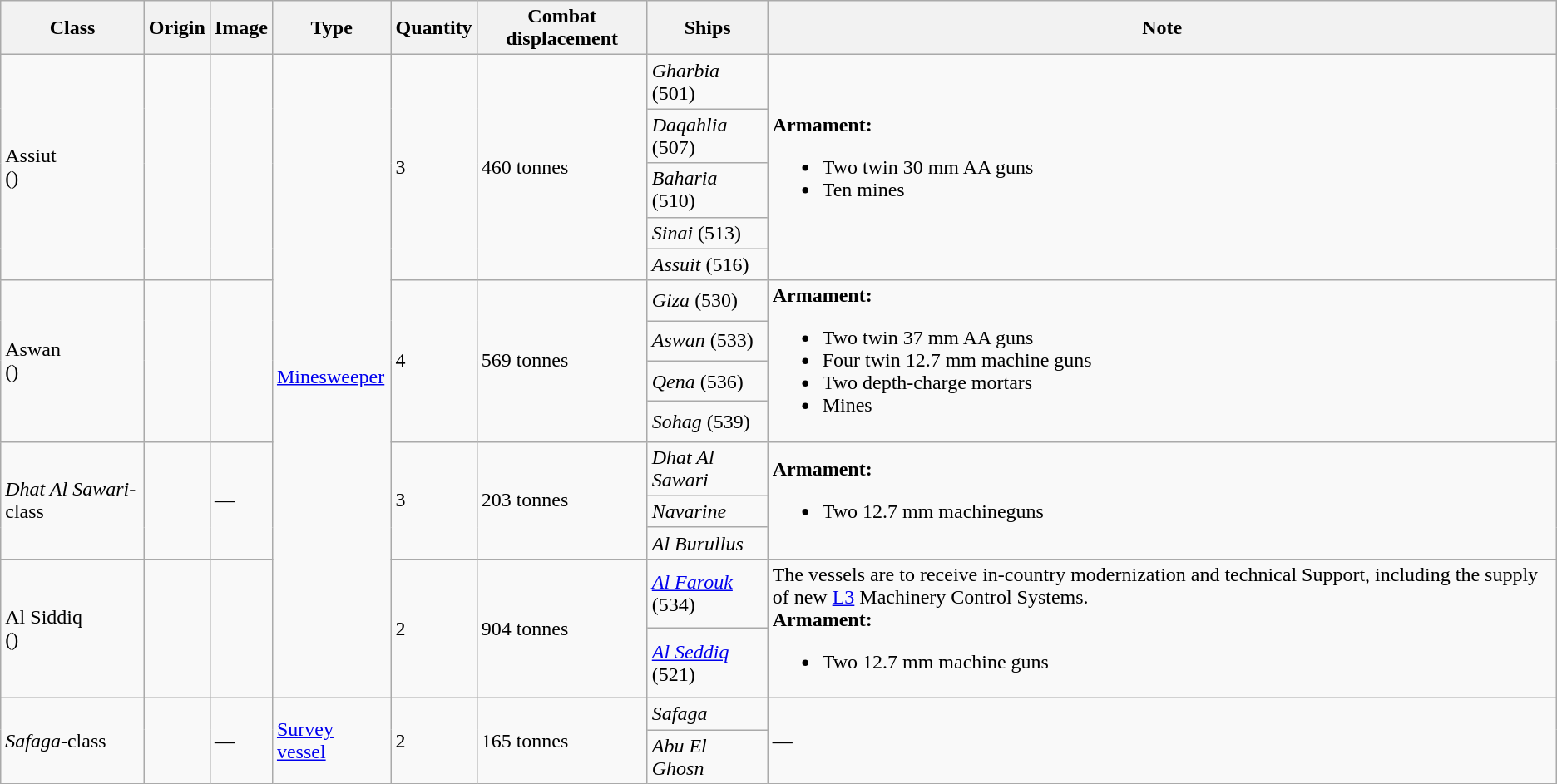<table class="wikitable">
<tr>
<th>Class</th>
<th>Origin</th>
<th>Image</th>
<th>Type</th>
<th>Quantity</th>
<th>Combat displacement</th>
<th>Ships</th>
<th>Note</th>
</tr>
<tr>
<td rowspan="5">Assiut<br>()</td>
<td rowspan="5"></td>
<td rowspan="5"></td>
<td rowspan="14"><a href='#'>Minesweeper</a></td>
<td rowspan="5">3</td>
<td rowspan="5">460 tonnes</td>
<td><em>Gharbia</em> (501)</td>
<td rowspan="5"><strong>Armament:</strong><br><ul><li>Two twin 30 mm AA guns</li><li>Ten mines</li></ul></td>
</tr>
<tr>
<td><em>Daqahlia</em> (507)</td>
</tr>
<tr>
<td><em>Baharia</em> (510)</td>
</tr>
<tr>
<td><em>Sinai</em> (513)</td>
</tr>
<tr>
<td><em>Assuit</em> (516)</td>
</tr>
<tr>
<td rowspan="4">Aswan<br>()</td>
<td rowspan="4"></td>
<td rowspan="4"></td>
<td rowspan="4">4</td>
<td rowspan="4">569 tonnes</td>
<td><em>Giza</em> (530)</td>
<td rowspan="4"><strong>Armament:</strong><br><ul><li>Two twin 37 mm AA guns</li><li>Four twin 12.7 mm machine guns</li><li>Two depth-charge mortars</li><li>Mines</li></ul></td>
</tr>
<tr>
<td><em>Aswan</em> (533)</td>
</tr>
<tr>
<td><em>Qena</em> (536)</td>
</tr>
<tr>
<td><em>Sohag</em> (539)</td>
</tr>
<tr>
<td rowspan="3"><em>Dhat Al Sawari</em>-class</td>
<td rowspan="3"></td>
<td rowspan="3">—</td>
<td rowspan="3">3</td>
<td rowspan="3">203 tonnes</td>
<td><em>Dhat Al Sawari</em></td>
<td rowspan="3"><strong>Armament:</strong><br><ul><li>Two 12.7 mm machineguns</li></ul></td>
</tr>
<tr>
<td><em>Navarine</em></td>
</tr>
<tr>
<td><em>Al Burullus</em></td>
</tr>
<tr>
<td rowspan="2">Al Siddiq<br>()</td>
<td rowspan="2"></td>
<td rowspan="2"></td>
<td rowspan="2">2</td>
<td rowspan="2">904 tonnes</td>
<td><em><a href='#'>Al Farouk</a></em> (534)</td>
<td rowspan="2">The vessels are to receive in-country modernization and technical Support, including the supply of new <a href='#'>L3</a> Machinery Control Systems. <br><strong>Armament:</strong><br><ul><li>Two 12.7 mm machine guns</li></ul></td>
</tr>
<tr>
<td><em><a href='#'>Al Seddiq</a></em> (521)</td>
</tr>
<tr>
<td rowspan="2"><em>Safaga</em>-class</td>
<td rowspan="2"></td>
<td rowspan="2">—</td>
<td rowspan="2"><a href='#'>Survey vessel</a></td>
<td rowspan="2">2</td>
<td rowspan="2">165 tonnes</td>
<td><em>Safaga</em></td>
<td rowspan="2">—</td>
</tr>
<tr>
<td><em>Abu El Ghosn</em></td>
</tr>
</table>
